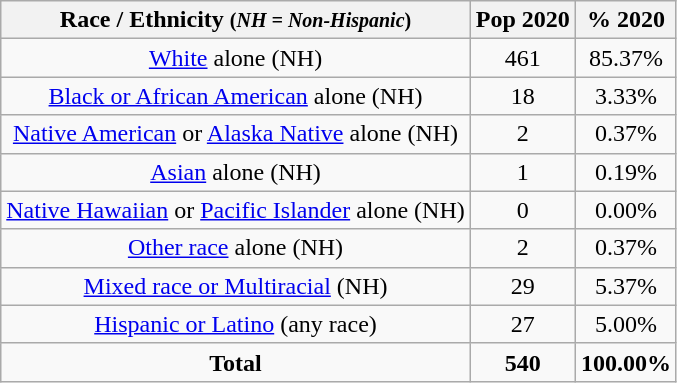<table class="wikitable" style="text-align:center;">
<tr>
<th>Race / Ethnicity <small>(<em>NH = Non-Hispanic</em>)</small></th>
<th>Pop 2020</th>
<th>% 2020</th>
</tr>
<tr>
<td><a href='#'>White</a> alone (NH)</td>
<td>461</td>
<td>85.37%</td>
</tr>
<tr>
<td><a href='#'>Black or African American</a> alone (NH)</td>
<td>18</td>
<td>3.33%</td>
</tr>
<tr>
<td><a href='#'>Native American</a> or <a href='#'>Alaska Native</a> alone (NH)</td>
<td>2</td>
<td>0.37%</td>
</tr>
<tr>
<td><a href='#'>Asian</a> alone (NH)</td>
<td>1</td>
<td>0.19%</td>
</tr>
<tr>
<td><a href='#'>Native Hawaiian</a> or <a href='#'>Pacific Islander</a> alone (NH)</td>
<td>0</td>
<td>0.00%</td>
</tr>
<tr>
<td><a href='#'>Other race</a> alone (NH)</td>
<td>2</td>
<td>0.37%</td>
</tr>
<tr>
<td><a href='#'>Mixed race or Multiracial</a> (NH)</td>
<td>29</td>
<td>5.37%</td>
</tr>
<tr>
<td><a href='#'>Hispanic or Latino</a> (any race)</td>
<td>27</td>
<td>5.00%</td>
</tr>
<tr>
<td><strong>Total</strong></td>
<td><strong>540</strong></td>
<td><strong>100.00%</strong></td>
</tr>
</table>
